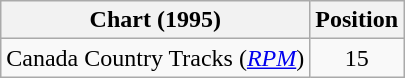<table class="wikitable sortable">
<tr>
<th scope="col">Chart (1995)</th>
<th scope="col">Position</th>
</tr>
<tr>
<td>Canada Country Tracks (<em><a href='#'>RPM</a></em>)</td>
<td align="center">15</td>
</tr>
</table>
